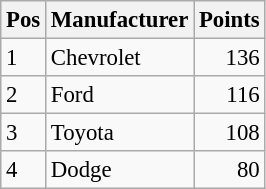<table class="wikitable" style="font-size: 95%;">
<tr>
<th>Pos</th>
<th>Manufacturer</th>
<th>Points</th>
</tr>
<tr>
<td>1</td>
<td>Chevrolet</td>
<td style="text-align:right;">136</td>
</tr>
<tr>
<td>2</td>
<td>Ford</td>
<td style="text-align:right;">116</td>
</tr>
<tr>
<td>3</td>
<td>Toyota</td>
<td style="text-align:right;">108</td>
</tr>
<tr>
<td>4</td>
<td>Dodge</td>
<td style="text-align:right;">80</td>
</tr>
</table>
